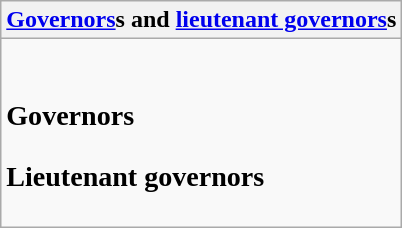<table class="wikitable collapsible collapsed">
<tr>
<th><a href='#'>Governors</a>s and <a href='#'>lieutenant governors</a>s</th>
</tr>
<tr>
<td><br><h3>Governors</h3><h3>Lieutenant governors</h3></td>
</tr>
</table>
